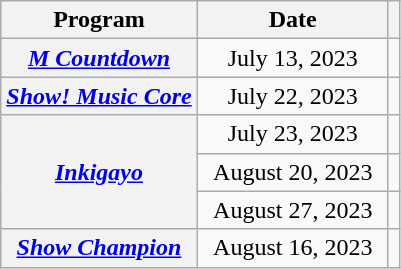<table class="wikitable plainrowheaders sortable" style="text-align:center;">
<tr>
<th scope="col">Program</th>
<th scope="col" width="120">Date</th>
<th scope="col" class="unsortable"></th>
</tr>
<tr>
<th scope="row"><em><a href='#'>M Countdown</a></em></th>
<td>July 13, 2023</td>
<td style="text-align:center"></td>
</tr>
<tr>
<th scope="row"><em><a href='#'>Show! Music Core</a></em></th>
<td>July 22, 2023</td>
<td style="text-align:center"></td>
</tr>
<tr>
<th scope="row" rowspan="3"><em><a href='#'>Inkigayo</a></em></th>
<td>July 23, 2023</td>
<td style="text-align:center"></td>
</tr>
<tr>
<td>August 20, 2023</td>
<td style="text-align:center"></td>
</tr>
<tr>
<td>August 27, 2023</td>
<td></td>
</tr>
<tr>
<th scope="row"><em><a href='#'>Show Champion</a></em></th>
<td>August 16, 2023</td>
<td style="text-align:center"></td>
</tr>
</table>
